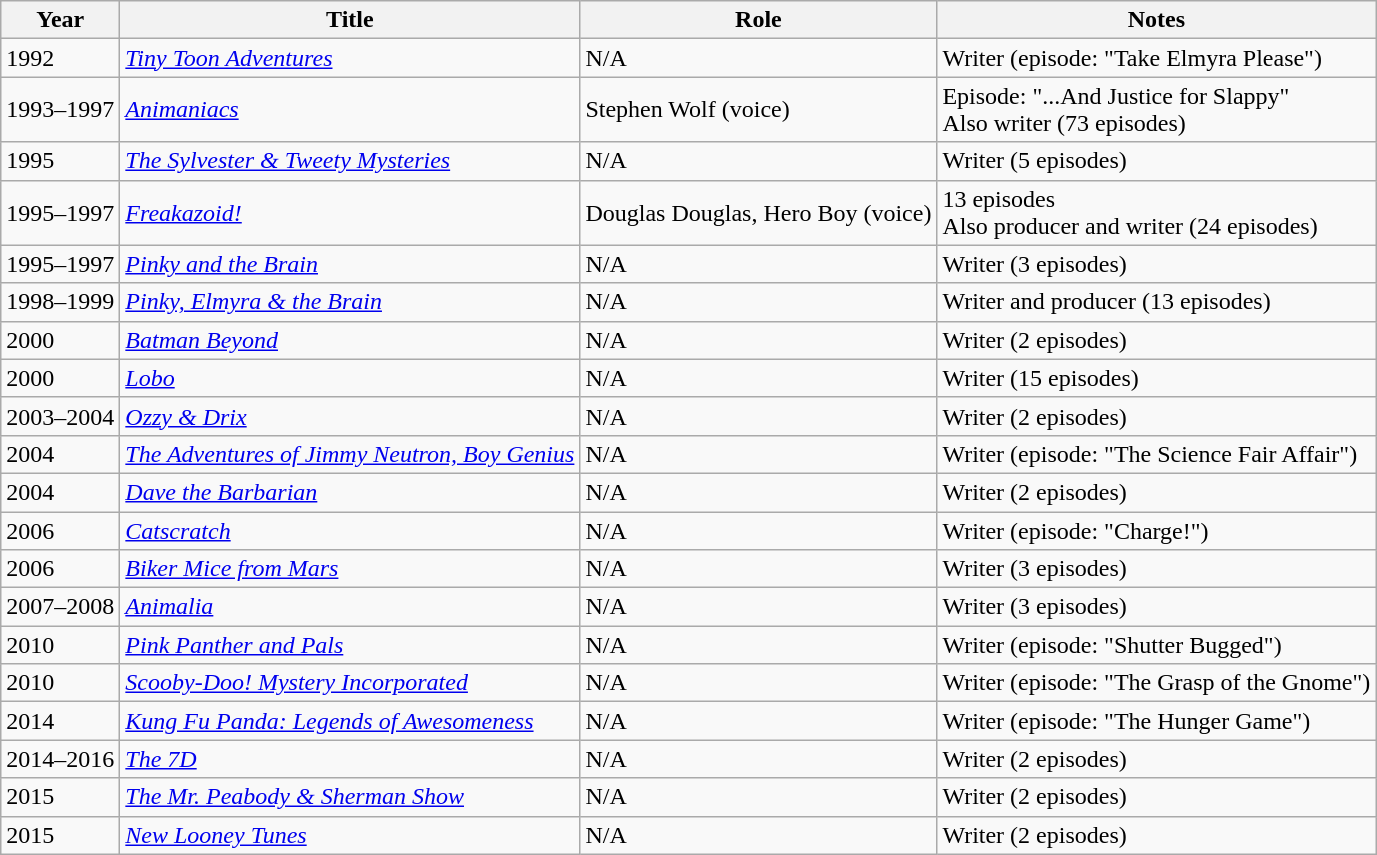<table class="wikitable sortable">
<tr>
<th>Year</th>
<th>Title</th>
<th>Role</th>
<th>Notes</th>
</tr>
<tr>
<td>1992</td>
<td><em><a href='#'>Tiny Toon Adventures</a></em></td>
<td>N/A</td>
<td>Writer (episode: "Take Elmyra Please")</td>
</tr>
<tr>
<td>1993–1997</td>
<td><em><a href='#'>Animaniacs</a></em></td>
<td>Stephen Wolf (voice)</td>
<td>Episode: "...And Justice for Slappy"<br>Also writer (73 episodes)</td>
</tr>
<tr>
<td>1995</td>
<td><em><a href='#'>The Sylvester & Tweety Mysteries</a></em></td>
<td>N/A</td>
<td>Writer (5 episodes)</td>
</tr>
<tr>
<td>1995–1997</td>
<td><em><a href='#'>Freakazoid!</a></em></td>
<td>Douglas Douglas, Hero Boy (voice)</td>
<td>13 episodes<br>Also producer and writer (24 episodes)</td>
</tr>
<tr>
<td>1995–1997</td>
<td><em><a href='#'>Pinky and the Brain</a></em></td>
<td>N/A</td>
<td>Writer (3 episodes)</td>
</tr>
<tr>
<td>1998–1999</td>
<td><em><a href='#'>Pinky, Elmyra & the Brain</a></em></td>
<td>N/A</td>
<td>Writer and producer (13 episodes)</td>
</tr>
<tr>
<td>2000</td>
<td><em><a href='#'>Batman Beyond</a></em></td>
<td>N/A</td>
<td>Writer (2 episodes)</td>
</tr>
<tr>
<td>2000</td>
<td><em><a href='#'>Lobo</a></em></td>
<td>N/A</td>
<td>Writer (15 episodes)</td>
</tr>
<tr>
<td>2003–2004</td>
<td><em><a href='#'>Ozzy & Drix</a></em></td>
<td>N/A</td>
<td>Writer (2 episodes)</td>
</tr>
<tr>
<td>2004</td>
<td><em><a href='#'>The Adventures of Jimmy Neutron, Boy Genius</a></em></td>
<td>N/A</td>
<td>Writer (episode: "The Science Fair Affair")</td>
</tr>
<tr>
<td>2004</td>
<td><em><a href='#'>Dave the Barbarian</a></em></td>
<td>N/A</td>
<td>Writer (2 episodes)</td>
</tr>
<tr>
<td>2006</td>
<td><em><a href='#'>Catscratch</a></em></td>
<td>N/A</td>
<td>Writer (episode: "Charge!")</td>
</tr>
<tr>
<td>2006</td>
<td><em><a href='#'>Biker Mice from Mars</a></em></td>
<td>N/A</td>
<td>Writer (3 episodes)</td>
</tr>
<tr>
<td>2007–2008</td>
<td><em><a href='#'>Animalia</a></em></td>
<td>N/A</td>
<td>Writer (3 episodes)</td>
</tr>
<tr>
<td>2010</td>
<td><em><a href='#'>Pink Panther and Pals</a></em></td>
<td>N/A</td>
<td>Writer (episode: "Shutter Bugged")</td>
</tr>
<tr>
<td>2010</td>
<td><em><a href='#'>Scooby-Doo! Mystery Incorporated</a></em></td>
<td>N/A</td>
<td>Writer (episode: "The Grasp of the Gnome")</td>
</tr>
<tr>
<td>2014</td>
<td><em><a href='#'>Kung Fu Panda: Legends of Awesomeness</a></em></td>
<td>N/A</td>
<td>Writer (episode: "The Hunger Game")</td>
</tr>
<tr>
<td>2014–2016</td>
<td><em><a href='#'>The 7D</a></em></td>
<td>N/A</td>
<td>Writer (2 episodes)</td>
</tr>
<tr>
<td>2015</td>
<td><em><a href='#'>The Mr. Peabody & Sherman Show</a></em></td>
<td>N/A</td>
<td>Writer (2 episodes)</td>
</tr>
<tr>
<td>2015</td>
<td><em><a href='#'>New Looney Tunes</a></em></td>
<td>N/A</td>
<td>Writer (2 episodes)</td>
</tr>
</table>
